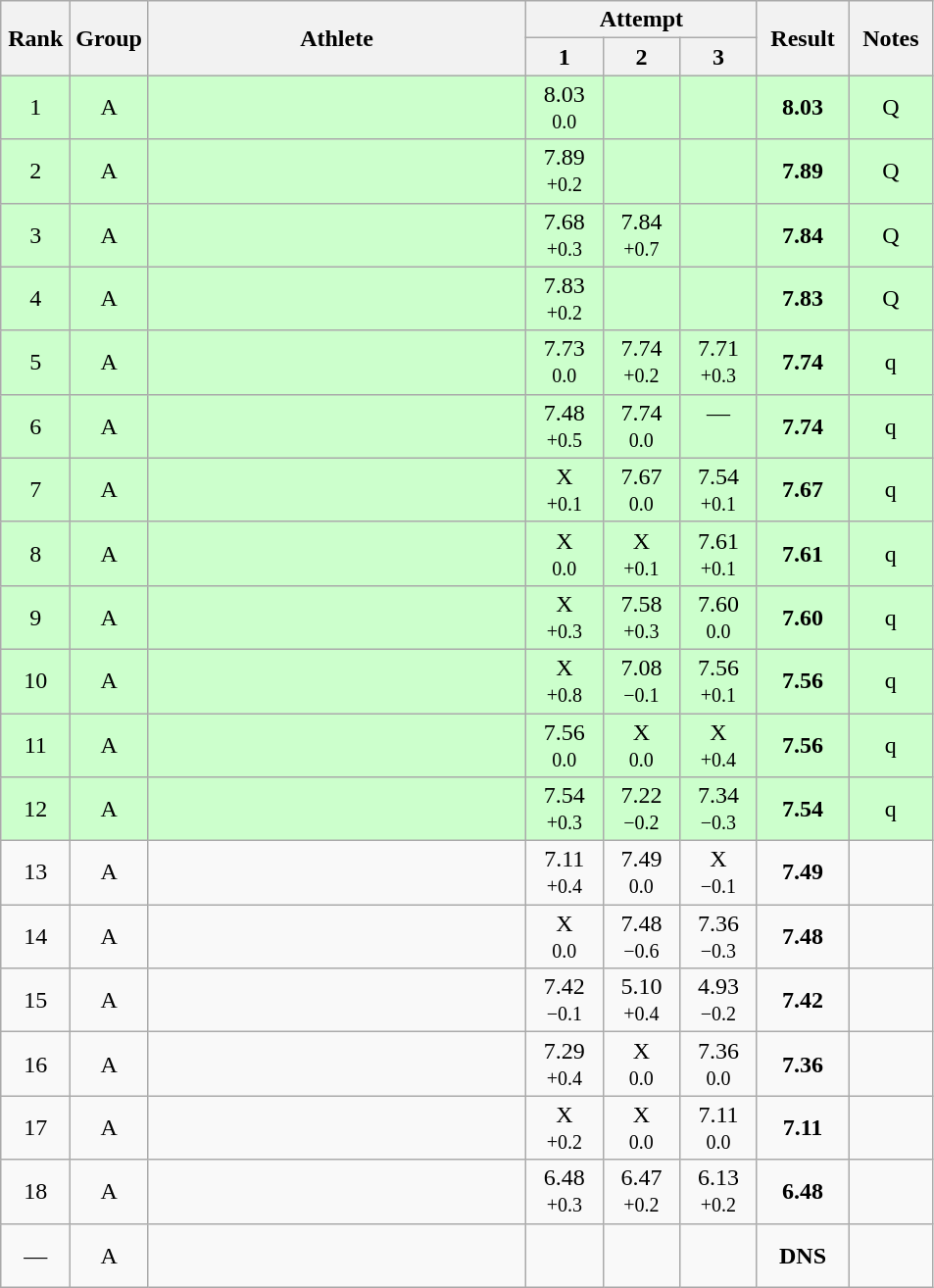<table class="wikitable" style="text-align:center">
<tr>
<th rowspan=2 width=40>Rank</th>
<th rowspan=2 width=40>Group</th>
<th rowspan=2 width=250>Athlete</th>
<th colspan=3>Attempt</th>
<th rowspan=2 width=55>Result</th>
<th rowspan=2 width=50>Notes</th>
</tr>
<tr>
<th width=45>1</th>
<th width=45>2</th>
<th width=45>3</th>
</tr>
<tr bgcolor=ccffcc>
<td>1</td>
<td>A</td>
<td align=left></td>
<td>8.03<br><small>0.0</small></td>
<td></td>
<td></td>
<td><strong>8.03</strong></td>
<td>Q</td>
</tr>
<tr bgcolor=ccffcc>
<td>2</td>
<td>A</td>
<td align=left></td>
<td>7.89<br><small>+0.2</small></td>
<td></td>
<td></td>
<td><strong>7.89</strong></td>
<td>Q</td>
</tr>
<tr bgcolor=ccffcc>
<td>3</td>
<td>A</td>
<td align=left></td>
<td>7.68<br><small>+0.3</small></td>
<td>7.84<br><small>+0.7</small></td>
<td></td>
<td><strong>7.84</strong></td>
<td>Q</td>
</tr>
<tr bgcolor=ccffcc>
<td>4</td>
<td>A</td>
<td align=left></td>
<td>7.83<br><small>+0.2</small></td>
<td></td>
<td></td>
<td><strong>7.83</strong></td>
<td>Q</td>
</tr>
<tr bgcolor=ccffcc>
<td>5</td>
<td>A</td>
<td align=left></td>
<td>7.73<br><small>0.0</small></td>
<td>7.74<br><small>+0.2</small></td>
<td>7.71<br><small>+0.3</small></td>
<td><strong>7.74</strong></td>
<td>q</td>
</tr>
<tr bgcolor=ccffcc>
<td>6</td>
<td>A</td>
<td align=left></td>
<td>7.48<br><small>+0.5</small></td>
<td>7.74<br><small>0.0</small></td>
<td>—<br> </td>
<td><strong>7.74</strong></td>
<td>q</td>
</tr>
<tr bgcolor=ccffcc>
<td>7</td>
<td>A</td>
<td align=left></td>
<td>X<br><small>+0.1</small></td>
<td>7.67<br><small>0.0</small></td>
<td>7.54<br><small>+0.1</small></td>
<td><strong>7.67</strong></td>
<td>q</td>
</tr>
<tr bgcolor=ccffcc>
<td>8</td>
<td>A</td>
<td align=left></td>
<td>X<br><small>0.0</small></td>
<td>X<br><small>+0.1</small></td>
<td>7.61<br><small>+0.1</small></td>
<td><strong>7.61</strong></td>
<td>q</td>
</tr>
<tr bgcolor=ccffcc>
<td>9</td>
<td>A</td>
<td align=left></td>
<td>X<br><small>+0.3</small></td>
<td>7.58<br><small>+0.3</small></td>
<td>7.60<br><small>0.0</small></td>
<td><strong>7.60</strong></td>
<td>q</td>
</tr>
<tr bgcolor=ccffcc>
<td>10</td>
<td>A</td>
<td align=left></td>
<td>X<br><small>+0.8</small></td>
<td>7.08<br><small>−0.1</small></td>
<td>7.56<br><small>+0.1</small></td>
<td><strong>7.56</strong></td>
<td>q</td>
</tr>
<tr bgcolor=ccffcc>
<td>11</td>
<td>A</td>
<td align=left></td>
<td>7.56<br><small>0.0</small></td>
<td>X<br><small>0.0</small></td>
<td>X<br><small>+0.4</small></td>
<td><strong>7.56</strong></td>
<td>q</td>
</tr>
<tr bgcolor=ccffcc>
<td>12</td>
<td>A</td>
<td align=left></td>
<td>7.54<br><small>+0.3</small></td>
<td>7.22<br><small>−0.2</small></td>
<td>7.34<br><small>−0.3</small></td>
<td><strong>7.54</strong></td>
<td>q</td>
</tr>
<tr>
<td>13</td>
<td>A</td>
<td align=left></td>
<td>7.11<br><small>+0.4</small></td>
<td>7.49<br><small>0.0</small></td>
<td>X<br><small>−0.1</small></td>
<td><strong>7.49</strong></td>
<td></td>
</tr>
<tr>
<td>14</td>
<td>A</td>
<td align=left></td>
<td>X<br><small>0.0</small></td>
<td>7.48<br><small>−0.6</small></td>
<td>7.36<br><small>−0.3</small></td>
<td><strong>7.48</strong></td>
<td></td>
</tr>
<tr>
<td>15</td>
<td>A</td>
<td align=left></td>
<td>7.42<br><small>−0.1</small></td>
<td>5.10<br><small>+0.4</small></td>
<td>4.93<br><small>−0.2</small></td>
<td><strong>7.42</strong></td>
<td></td>
</tr>
<tr>
<td>16</td>
<td>A</td>
<td align=left></td>
<td>7.29<br><small>+0.4</small></td>
<td>X<br><small>0.0</small></td>
<td>7.36<br><small>0.0</small></td>
<td><strong>7.36</strong></td>
<td></td>
</tr>
<tr>
<td>17</td>
<td>A</td>
<td align=left></td>
<td>X<br><small>+0.2</small></td>
<td>X<br><small>0.0</small></td>
<td>7.11<br><small>0.0</small></td>
<td><strong>7.11</strong></td>
<td></td>
</tr>
<tr>
<td>18</td>
<td>A</td>
<td align=left></td>
<td>6.48<br><small>+0.3</small></td>
<td>6.47<br><small>+0.2</small></td>
<td>6.13<br><small>+0.2</small></td>
<td><strong>6.48</strong></td>
<td></td>
</tr>
<tr>
<td>—</td>
<td>A</td>
<td align=left></td>
<td> <br> </td>
<td></td>
<td></td>
<td><strong>DNS</strong></td>
<td></td>
</tr>
</table>
